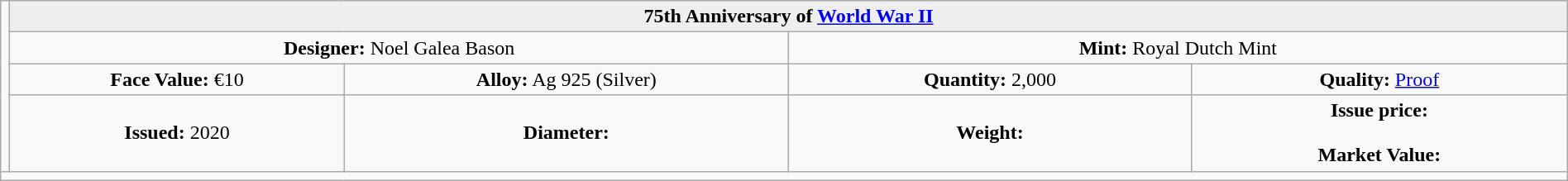<table class="wikitable" width=100%>
<tr>
<td rowspan=4 width="330px" nowrap align=center></td>
<th colspan="4" align=center style="background:#eeeeee;">75th Anniversary of <a href='#'>World War II</a></th>
</tr>
<tr>
<td colspan="2" width="50%" align=center><strong>Designer:</strong> Noel Galea Bason</td>
<td colspan="2" width="50%" align=center><strong>Mint:</strong> Royal Dutch Mint</td>
</tr>
<tr>
<td align=center><strong>Face Value:</strong> €10</td>
<td align=center><strong>Alloy:</strong> Ag 925 (Silver)</td>
<td align=center><strong>Quantity:</strong> 2,000</td>
<td align=center><strong>Quality:</strong> <a href='#'>Proof</a></td>
</tr>
<tr>
<td align=center><strong>Issued:</strong> 2020</td>
<td align=center><strong>Diameter:</strong> </td>
<td align=center><strong>Weight:</strong> </td>
<td align=center><strong>Issue price:</strong><br><br>
<strong>Market Value:</strong></td>
</tr>
<tr>
<td colspan="5" align=left></td>
</tr>
</table>
